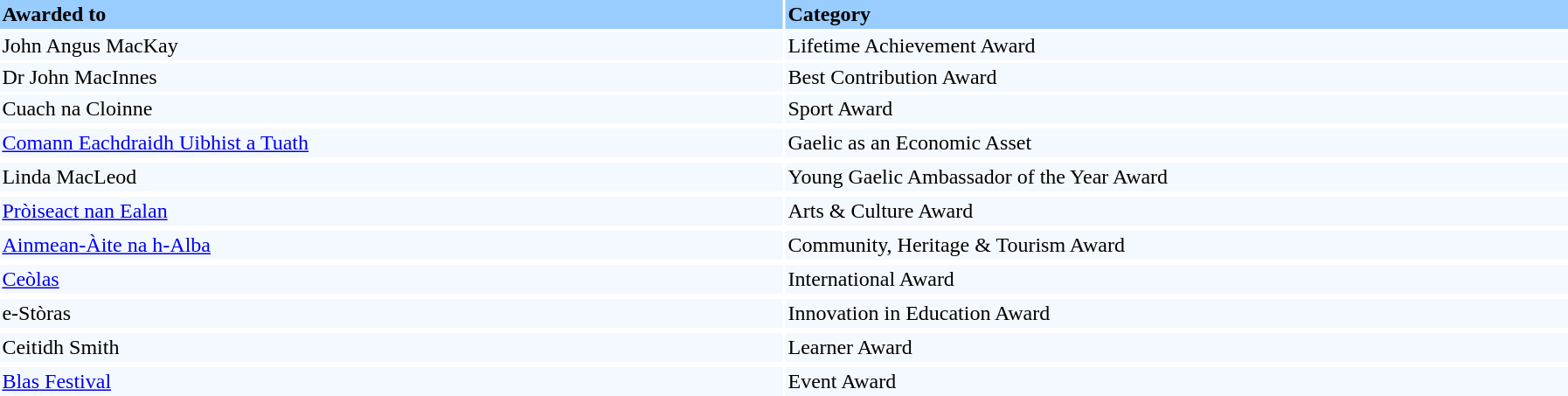<table border=0 cellpadding=2 cellspacing=2 align="center" width="95%">
<tr bgcolor=#99CCFF>
<th align="left" valign="top">Awarded to</th>
<th align="left" valign="top">Category</th>
</tr>
<tr bgcolor=#F4F9FF>
<td style="width: 50%;">John Angus MacKay</td>
<td>Lifetime Achievement Award</td>
</tr>
<tr bgcolor=#F4F9FF>
<td style="width: 50%;">Dr John MacInnes</td>
<td>Best Contribution Award</td>
</tr>
<tr bgcolor=#F4F9FF>
<td style="width: 50%;">Cuach na Cloinne</td>
<td>Sport Award</td>
</tr>
<tr>
</tr>
<tr bgcolor=#F4F9FF>
<td style="width: 50%;"><a href='#'>Comann Eachdraidh Uibhist a Tuath</a></td>
<td>Gaelic as an Economic Asset</td>
</tr>
<tr>
</tr>
<tr bgcolor=#F4F9FF>
<td style="width: 50%;">Linda MacLeod</td>
<td>Young Gaelic Ambassador of the Year Award</td>
</tr>
<tr>
</tr>
<tr bgcolor=#F4F9FF>
<td style="width: 50%;"><a href='#'>Pròiseact nan Ealan</a></td>
<td>Arts & Culture Award</td>
</tr>
<tr>
</tr>
<tr bgcolor=#F4F9FF>
<td style="width: 50%;"><a href='#'>Ainmean-Àite na h-Alba</a></td>
<td>Community, Heritage & Tourism Award</td>
</tr>
<tr>
</tr>
<tr bgcolor=#F4F9FF>
<td style="width: 50%;"><a href='#'>Ceòlas</a></td>
<td>International Award</td>
</tr>
<tr>
</tr>
<tr bgcolor=#F4F9FF>
<td style="width: 50%;">e-Stòras</td>
<td>Innovation in Education Award</td>
</tr>
<tr>
</tr>
<tr bgcolor=#F4F9FF>
<td style="width: 50%;">Ceitidh Smith</td>
<td>Learner Award</td>
</tr>
<tr>
</tr>
<tr bgcolor=#F4F9FF>
<td style="width: 50%;"><a href='#'>Blas Festival</a></td>
<td>Event Award</td>
</tr>
<tr>
</tr>
</table>
